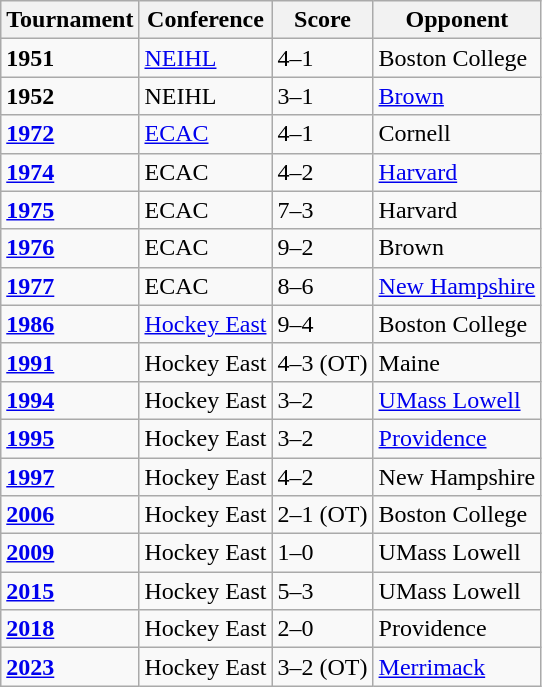<table class="wikitable">
<tr>
<th>Tournament</th>
<th>Conference</th>
<th>Score</th>
<th>Opponent</th>
</tr>
<tr>
<td><strong>1951</strong></td>
<td><a href='#'>NEIHL</a></td>
<td>4–1</td>
<td>Boston College</td>
</tr>
<tr>
<td><strong>1952</strong></td>
<td>NEIHL</td>
<td>3–1</td>
<td><a href='#'>Brown</a></td>
</tr>
<tr>
<td><strong><a href='#'>1972</a></strong></td>
<td><a href='#'>ECAC</a></td>
<td>4–1</td>
<td>Cornell</td>
</tr>
<tr>
<td><strong><a href='#'>1974</a></strong></td>
<td>ECAC</td>
<td>4–2</td>
<td><a href='#'>Harvard</a></td>
</tr>
<tr>
<td><strong><a href='#'>1975</a></strong></td>
<td>ECAC</td>
<td>7–3</td>
<td>Harvard</td>
</tr>
<tr>
<td><strong><a href='#'>1976</a></strong></td>
<td>ECAC</td>
<td>9–2</td>
<td>Brown</td>
</tr>
<tr>
<td><strong><a href='#'>1977</a></strong></td>
<td>ECAC</td>
<td>8–6</td>
<td><a href='#'>New Hampshire</a></td>
</tr>
<tr>
<td><strong><a href='#'>1986</a></strong></td>
<td><a href='#'>Hockey East</a></td>
<td>9–4</td>
<td>Boston College</td>
</tr>
<tr>
<td><strong><a href='#'>1991</a></strong></td>
<td>Hockey East</td>
<td>4–3 (OT)</td>
<td>Maine</td>
</tr>
<tr>
<td><strong><a href='#'>1994</a></strong></td>
<td>Hockey East</td>
<td>3–2</td>
<td><a href='#'>UMass Lowell</a></td>
</tr>
<tr>
<td><strong><a href='#'>1995</a></strong></td>
<td>Hockey East</td>
<td>3–2</td>
<td><a href='#'>Providence</a></td>
</tr>
<tr>
<td><strong><a href='#'>1997</a></strong></td>
<td>Hockey East</td>
<td>4–2</td>
<td>New Hampshire</td>
</tr>
<tr>
<td><strong><a href='#'>2006</a></strong></td>
<td>Hockey East</td>
<td>2–1 (OT)</td>
<td>Boston College</td>
</tr>
<tr>
<td><strong><a href='#'>2009</a></strong></td>
<td>Hockey East</td>
<td>1–0</td>
<td>UMass Lowell</td>
</tr>
<tr>
<td><strong><a href='#'>2015</a></strong></td>
<td>Hockey East</td>
<td>5–3</td>
<td>UMass Lowell</td>
</tr>
<tr>
<td><strong><a href='#'>2018</a></strong></td>
<td>Hockey East</td>
<td>2–0</td>
<td>Providence</td>
</tr>
<tr>
<td><strong><a href='#'>2023</a></strong></td>
<td>Hockey East</td>
<td>3–2 (OT)</td>
<td><a href='#'>Merrimack</a></td>
</tr>
</table>
